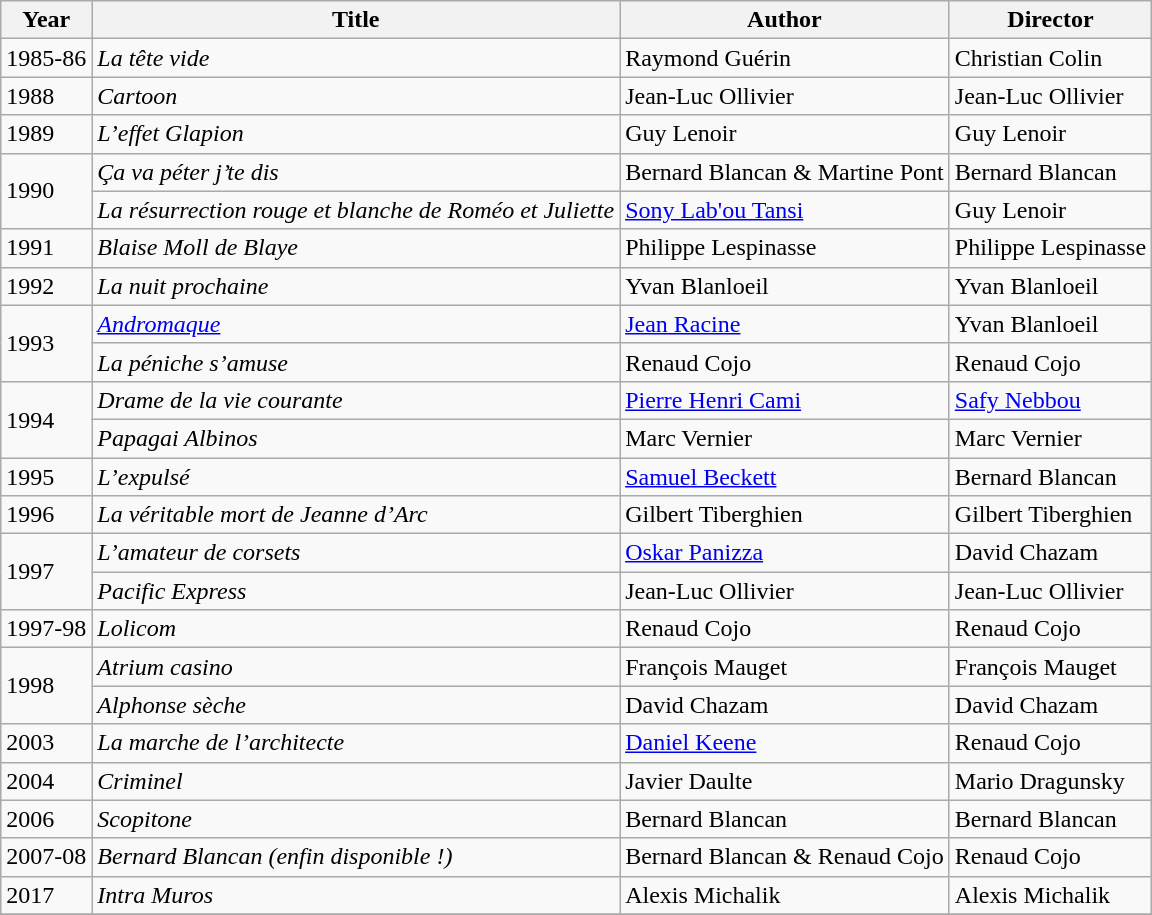<table class="wikitable">
<tr>
<th>Year</th>
<th>Title</th>
<th>Author</th>
<th>Director</th>
</tr>
<tr>
<td>1985-86</td>
<td><em>La tête vide</em></td>
<td>Raymond Guérin</td>
<td>Christian Colin</td>
</tr>
<tr>
<td>1988</td>
<td><em>Cartoon</em></td>
<td>Jean-Luc Ollivier</td>
<td>Jean-Luc Ollivier</td>
</tr>
<tr>
<td>1989</td>
<td><em>L’effet Glapion</em></td>
<td>Guy Lenoir</td>
<td>Guy Lenoir</td>
</tr>
<tr>
<td rowspan=2>1990</td>
<td><em>Ça va péter j’te dis</em></td>
<td>Bernard Blancan & Martine Pont</td>
<td>Bernard Blancan</td>
</tr>
<tr>
<td><em>La résurrection rouge et blanche de Roméo et Juliette</em></td>
<td><a href='#'>Sony Lab'ou Tansi</a></td>
<td>Guy Lenoir</td>
</tr>
<tr>
<td>1991</td>
<td><em>Blaise Moll de Blaye</em></td>
<td>Philippe Lespinasse</td>
<td>Philippe Lespinasse</td>
</tr>
<tr>
<td>1992</td>
<td><em>La nuit prochaine</em></td>
<td>Yvan Blanloeil</td>
<td>Yvan Blanloeil</td>
</tr>
<tr>
<td rowspan=2>1993</td>
<td><em><a href='#'>Andromaque</a></em></td>
<td><a href='#'>Jean Racine</a></td>
<td>Yvan Blanloeil</td>
</tr>
<tr>
<td><em>La péniche s’amuse</em></td>
<td>Renaud Cojo</td>
<td>Renaud Cojo</td>
</tr>
<tr>
<td rowspan=2>1994</td>
<td><em>Drame de la vie courante</em></td>
<td><a href='#'>Pierre Henri Cami</a></td>
<td><a href='#'>Safy Nebbou</a></td>
</tr>
<tr>
<td><em>Papagai Albinos</em></td>
<td>Marc Vernier</td>
<td>Marc Vernier</td>
</tr>
<tr>
<td>1995</td>
<td><em>L’expulsé</em></td>
<td><a href='#'>Samuel Beckett</a></td>
<td>Bernard Blancan</td>
</tr>
<tr>
<td>1996</td>
<td><em>La véritable mort de Jeanne d’Arc</em></td>
<td>Gilbert Tiberghien</td>
<td>Gilbert Tiberghien</td>
</tr>
<tr>
<td rowspan=2>1997</td>
<td><em>L’amateur de corsets</em></td>
<td><a href='#'>Oskar Panizza</a></td>
<td>David Chazam</td>
</tr>
<tr>
<td><em>Pacific Express</em></td>
<td>Jean-Luc Ollivier</td>
<td>Jean-Luc Ollivier</td>
</tr>
<tr>
<td>1997-98</td>
<td><em>Lolicom</em></td>
<td>Renaud Cojo</td>
<td>Renaud Cojo</td>
</tr>
<tr>
<td rowspan=2>1998</td>
<td><em>Atrium casino</em></td>
<td>François Mauget</td>
<td>François Mauget</td>
</tr>
<tr>
<td><em>Alphonse sèche</em></td>
<td>David Chazam</td>
<td>David Chazam</td>
</tr>
<tr>
<td>2003</td>
<td><em>La marche de l’architecte</em></td>
<td><a href='#'>Daniel Keene</a></td>
<td>Renaud Cojo</td>
</tr>
<tr>
<td>2004</td>
<td><em>Criminel</em></td>
<td>Javier Daulte</td>
<td>Mario Dragunsky</td>
</tr>
<tr>
<td>2006</td>
<td><em>Scopitone</em></td>
<td>Bernard Blancan</td>
<td>Bernard Blancan</td>
</tr>
<tr>
<td>2007-08</td>
<td><em>Bernard Blancan (enfin disponible !)</em></td>
<td>Bernard Blancan & Renaud Cojo</td>
<td>Renaud Cojo</td>
</tr>
<tr>
<td>2017</td>
<td><em>Intra Muros</em></td>
<td>Alexis Michalik</td>
<td>Alexis Michalik</td>
</tr>
<tr>
</tr>
</table>
